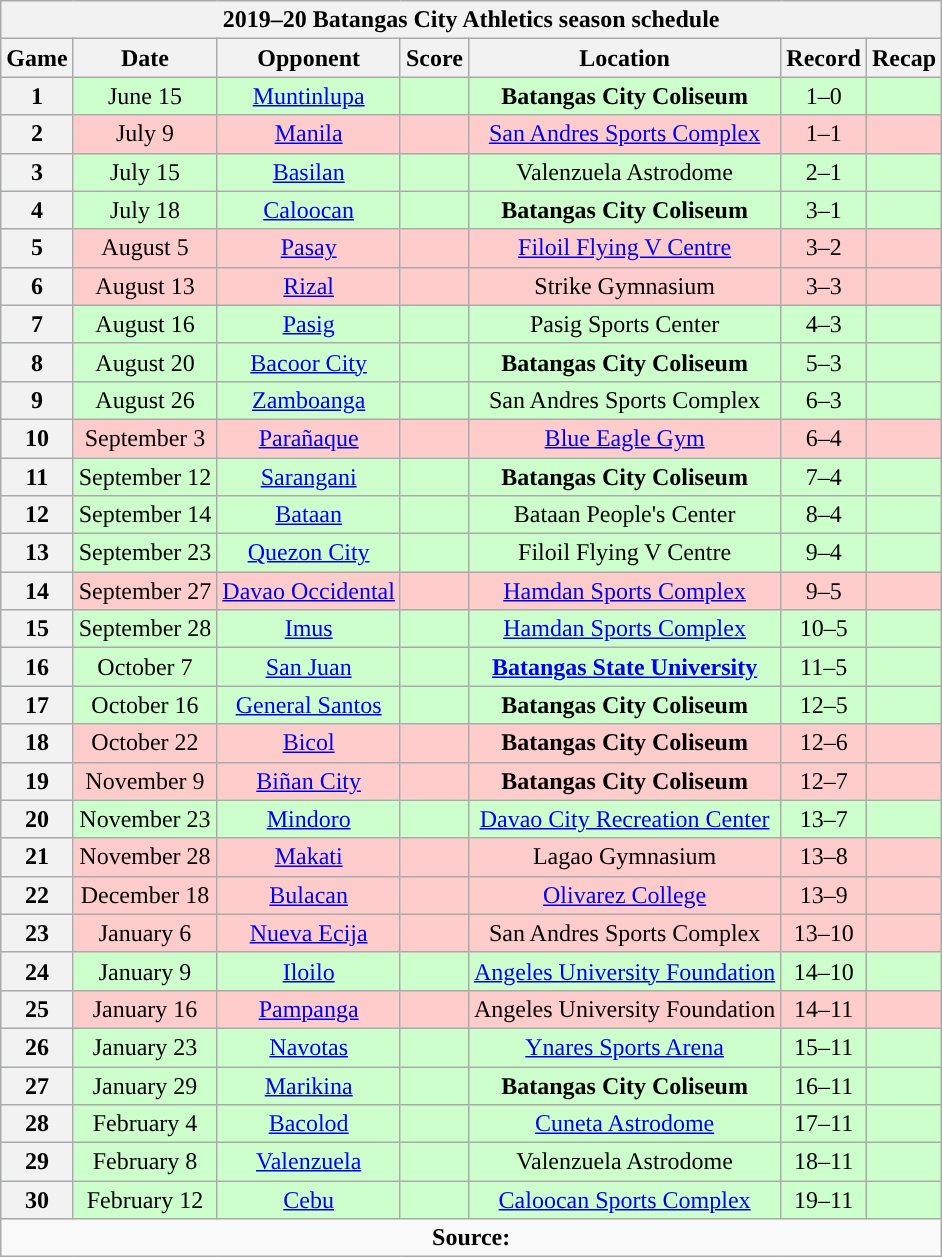<table class="wikitable" style="text-align:center">
<tr>
<th colspan=7>2019–20 Batangas City Athletics season schedule</th>
</tr>
<tr>
<th>Game</th>
<th>Date</th>
<th>Opponent</th>
<th>Score</th>
<th>Location</th>
<th>Record</th>
<th>Recap<br></th>
</tr>
<tr style="background:#cfc">
<th>1</th>
<td>June 15</td>
<td><a href='#'>Muntinlupa</a></td>
<td></td>
<td><strong>Batangas City Coliseum</strong></td>
<td>1–0</td>
<td></td>
</tr>
<tr style="background:#fcc">
<th>2</th>
<td>July 9</td>
<td><a href='#'>Manila</a></td>
<td></td>
<td><a href='#'>San Andres Sports Complex</a></td>
<td>1–1</td>
<td></td>
</tr>
<tr style="background:#cfc">
<th>3</th>
<td>July 15</td>
<td><a href='#'>Basilan</a></td>
<td></td>
<td>Valenzuela Astrodome</td>
<td>2–1</td>
<td></td>
</tr>
<tr style="background:#cfc">
<th>4</th>
<td>July 18</td>
<td><a href='#'>Caloocan</a></td>
<td></td>
<td><strong>Batangas City Coliseum</strong></td>
<td>3–1</td>
<td></td>
</tr>
<tr style="background:#fcc">
<th>5</th>
<td>August 5</td>
<td><a href='#'>Pasay</a></td>
<td></td>
<td><a href='#'>Filoil Flying V Centre</a></td>
<td>3–2</td>
<td></td>
</tr>
<tr style="background:#fcc">
<th>6</th>
<td>August 13</td>
<td><a href='#'>Rizal</a></td>
<td></td>
<td>Strike Gymnasium</td>
<td>3–3</td>
<td></td>
</tr>
<tr style="background:#cfc">
<th>7</th>
<td>August 16</td>
<td><a href='#'>Pasig</a></td>
<td></td>
<td>Pasig Sports Center</td>
<td>4–3</td>
<td></td>
</tr>
<tr style="background:#cfc">
<th>8</th>
<td>August 20</td>
<td><a href='#'>Bacoor City</a></td>
<td></td>
<td><strong>Batangas City Coliseum</strong></td>
<td>5–3</td>
<td></td>
</tr>
<tr style="background:#cfc">
<th>9</th>
<td>August 26</td>
<td><a href='#'>Zamboanga</a></td>
<td></td>
<td>San Andres Sports Complex</td>
<td>6–3</td>
<td><br></td>
</tr>
<tr style="background:#fcc">
<th>10</th>
<td>September 3</td>
<td><a href='#'>Parañaque</a></td>
<td></td>
<td><a href='#'>Blue Eagle Gym</a></td>
<td>6–4</td>
<td></td>
</tr>
<tr style="background:#cfc">
<th>11</th>
<td>September 12</td>
<td><a href='#'>Sarangani</a></td>
<td></td>
<td><strong>Batangas City Coliseum</strong></td>
<td>7–4</td>
<td></td>
</tr>
<tr style="background:#cfc">
<th>12</th>
<td>September 14</td>
<td><a href='#'>Bataan</a></td>
<td></td>
<td>Bataan People's Center</td>
<td>8–4</td>
<td></td>
</tr>
<tr style="background:#cfc">
<th>13</th>
<td>September 23</td>
<td><a href='#'>Quezon City</a></td>
<td></td>
<td>Filoil Flying V Centre</td>
<td>9–4</td>
<td></td>
</tr>
<tr style="background:#fcc">
<th>14</th>
<td>September 27</td>
<td><a href='#'>Davao Occidental</a></td>
<td></td>
<td> <a href='#'>Hamdan Sports Complex</a></td>
<td>9–5</td>
<td></td>
</tr>
<tr style="background:#cfc">
<th>15</th>
<td>September 28</td>
<td><a href='#'>Imus</a></td>
<td></td>
<td> <a href='#'>Hamdan Sports Complex</a></td>
<td>10–5</td>
<td></td>
</tr>
<tr style="background:#cfc">
<th>16</th>
<td>October 7</td>
<td><a href='#'>San Juan</a></td>
<td></td>
<td><strong><a href='#'>Batangas State University</a></strong></td>
<td>11–5</td>
<td></td>
</tr>
<tr style="background:#cfc">
<th>17</th>
<td>October 16</td>
<td><a href='#'>General Santos</a></td>
<td></td>
<td><strong>Batangas City Coliseum</strong></td>
<td>12–5</td>
<td></td>
</tr>
<tr style="background:#fcc">
<th>18</th>
<td>October 22</td>
<td><a href='#'>Bicol</a></td>
<td></td>
<td><strong>Batangas City Coliseum</strong></td>
<td>12–6</td>
<td></td>
</tr>
<tr style="background:#fcc">
<th>19</th>
<td>November 9</td>
<td><a href='#'>Biñan City</a></td>
<td></td>
<td><strong>Batangas City Coliseum</strong></td>
<td>12–7</td>
<td></td>
</tr>
<tr style="background:#cfc">
<th>20</th>
<td>November 23</td>
<td><a href='#'>Mindoro</a></td>
<td></td>
<td><a href='#'>Davao City Recreation Center</a></td>
<td>13–7</td>
<td></td>
</tr>
<tr style="background:#fcc">
<th>21</th>
<td>November 28</td>
<td><a href='#'>Makati</a></td>
<td></td>
<td>Lagao Gymnasium</td>
<td>13–8</td>
<td><br></td>
</tr>
<tr style="background:#fcc">
<th>22</th>
<td>December 18</td>
<td><a href='#'>Bulacan</a></td>
<td></td>
<td><a href='#'>Olivarez College</a></td>
<td>13–9</td>
<td></td>
</tr>
<tr style="background:#fcc">
<th>23</th>
<td>January 6</td>
<td><a href='#'>Nueva Ecija</a></td>
<td></td>
<td>San Andres Sports Complex</td>
<td>13–10</td>
<td></td>
</tr>
<tr style="background:#cfc">
<th>24</th>
<td>January 9</td>
<td><a href='#'>Iloilo</a></td>
<td></td>
<td><a href='#'>Angeles University Foundation</a></td>
<td>14–10</td>
<td></td>
</tr>
<tr style="background:#fcc">
<th>25</th>
<td>January 16</td>
<td><a href='#'>Pampanga</a></td>
<td></td>
<td>Angeles University Foundation</td>
<td>14–11</td>
<td></td>
</tr>
<tr style="background:#cfc">
<th>26</th>
<td>January 23</td>
<td><a href='#'>Navotas</a></td>
<td></td>
<td><a href='#'>Ynares Sports Arena</a></td>
<td>15–11</td>
<td></td>
</tr>
<tr style="background:#cfc">
<th>27</th>
<td>January 29</td>
<td><a href='#'>Marikina</a></td>
<td></td>
<td><strong>Batangas City Coliseum</strong></td>
<td>16–11</td>
<td></td>
</tr>
<tr style="background:#cfc">
<th>28</th>
<td>February 4</td>
<td><a href='#'>Bacolod</a></td>
<td></td>
<td><a href='#'>Cuneta Astrodome</a></td>
<td>17–11</td>
<td></td>
</tr>
<tr style="background:#cfc">
<th>29</th>
<td>February 8</td>
<td><a href='#'>Valenzuela</a></td>
<td></td>
<td>Valenzuela Astrodome</td>
<td>18–11</td>
<td></td>
</tr>
<tr style="background:#cfc">
<th>30</th>
<td>February 12</td>
<td><a href='#'>Cebu</a></td>
<td></td>
<td><a href='#'>Caloocan Sports Complex</a></td>
<td>19–11</td>
<td></td>
</tr>
<tr>
<td colspan=7 align=center><strong>Source: </strong></td>
</tr>
</table>
